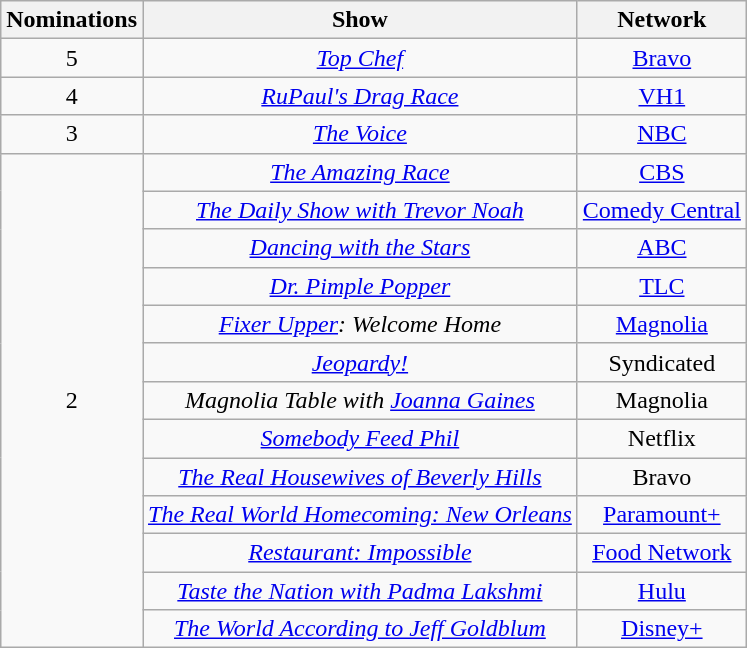<table class="wikitable floatleft" style="text-align:center;" background: #f6e39c;>
<tr>
<th scope="col" style="width:55px;">Nominations</th>
<th scope="col" style="text-align:center;">Show</th>
<th scope="col" style="text-align:center;">Network</th>
</tr>
<tr>
<td>5</td>
<td><em><a href='#'>Top Chef</a></em></td>
<td><a href='#'>Bravo</a></td>
</tr>
<tr>
<td>4</td>
<td><em><a href='#'>RuPaul's Drag Race</a></em></td>
<td><a href='#'>VH1</a></td>
</tr>
<tr>
<td>3</td>
<td><em><a href='#'>The Voice</a></em></td>
<td><a href='#'>NBC</a></td>
</tr>
<tr>
<td rowspan="14">2</td>
<td><em><a href='#'>The Amazing Race</a></em></td>
<td><a href='#'>CBS</a></td>
</tr>
<tr>
<td><em><a href='#'>The Daily Show with Trevor Noah</a></em></td>
<td><a href='#'>Comedy Central</a></td>
</tr>
<tr>
<td><em><a href='#'>Dancing with the Stars</a></em></td>
<td><a href='#'>ABC</a></td>
</tr>
<tr>
<td><em><a href='#'>Dr. Pimple Popper</a></em></td>
<td><a href='#'>TLC</a></td>
</tr>
<tr>
<td><em><a href='#'>Fixer Upper</a>: Welcome Home</em></td>
<td><a href='#'>Magnolia</a></td>
</tr>
<tr>
<td><em><a href='#'>Jeopardy!</a></em></td>
<td>Syndicated</td>
</tr>
<tr>
<td><em>Magnolia Table with <a href='#'>Joanna Gaines</a></em></td>
<td>Magnolia</td>
</tr>
<tr>
<td><em><a href='#'>Somebody Feed Phil</a></em></td>
<td>Netflix</td>
</tr>
<tr>
<td><em><a href='#'>The Real Housewives of Beverly Hills</a></em></td>
<td>Bravo</td>
</tr>
<tr>
<td><em><a href='#'>The Real World Homecoming: New Orleans</a></em></td>
<td><a href='#'>Paramount+</a></td>
</tr>
<tr>
<td><em><a href='#'>Restaurant: Impossible</a></em></td>
<td><a href='#'>Food Network</a></td>
</tr>
<tr>
<td><em><a href='#'>Taste the Nation with Padma Lakshmi</a></em></td>
<td><a href='#'>Hulu</a></td>
</tr>
<tr>
<td><em><a href='#'>The World According to Jeff Goldblum</a></em></td>
<td><a href='#'>Disney+</a></td>
</tr>
</table>
